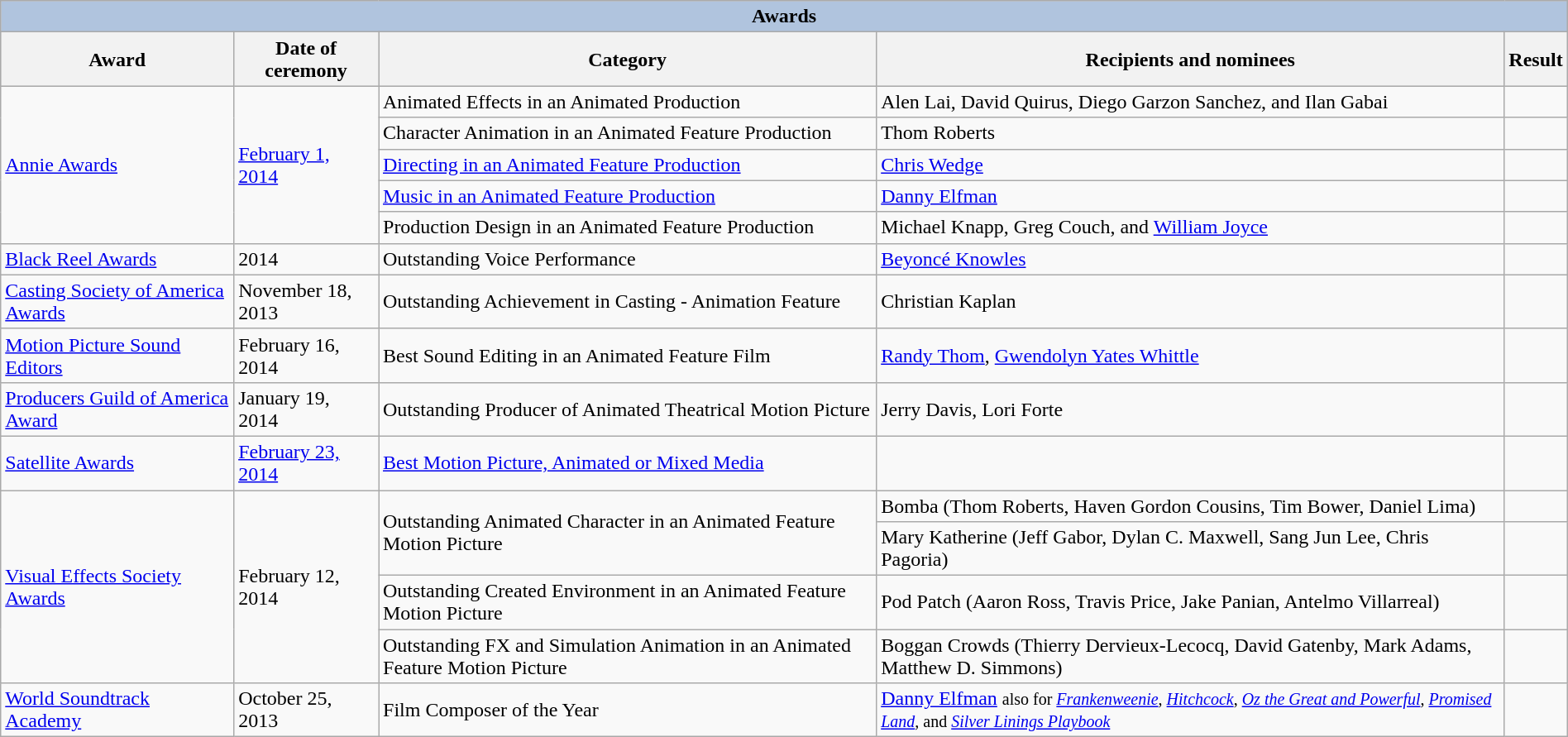<table class="wikitable" style="width:100%;">
<tr style="background:#ccc; text-align:center;">
<th colspan="5" style="background: LightSteelBlue;">Awards</th>
</tr>
<tr style="background:#ccc; text-align:center;">
<th>Award</th>
<th>Date of ceremony</th>
<th>Category</th>
<th>Recipients and nominees</th>
<th>Result</th>
</tr>
<tr>
<td rowspan="5"><a href='#'>Annie Awards</a></td>
<td rowspan="5"><a href='#'>February 1, 2014</a></td>
<td>Animated Effects in an Animated Production</td>
<td>Alen Lai, David Quirus, Diego Garzon Sanchez, and Ilan Gabai</td>
<td></td>
</tr>
<tr>
<td>Character Animation in an Animated Feature Production</td>
<td>Thom Roberts</td>
<td></td>
</tr>
<tr>
<td><a href='#'>Directing in an Animated Feature Production</a></td>
<td><a href='#'>Chris Wedge</a></td>
<td></td>
</tr>
<tr>
<td><a href='#'>Music in an Animated Feature Production</a></td>
<td><a href='#'>Danny Elfman</a></td>
<td></td>
</tr>
<tr>
<td>Production Design in an Animated Feature Production</td>
<td>Michael Knapp, Greg Couch, and <a href='#'>William Joyce</a></td>
<td></td>
</tr>
<tr>
<td><a href='#'>Black Reel Awards</a></td>
<td>2014</td>
<td>Outstanding Voice Performance</td>
<td><a href='#'>Beyoncé Knowles</a></td>
<td></td>
</tr>
<tr>
<td><a href='#'>Casting Society of America Awards</a></td>
<td>November 18, 2013</td>
<td>Outstanding Achievement in Casting - Animation Feature</td>
<td>Christian Kaplan</td>
<td></td>
</tr>
<tr>
<td><a href='#'>Motion Picture Sound Editors</a></td>
<td>February 16, 2014</td>
<td>Best Sound Editing in an Animated Feature Film</td>
<td><a href='#'>Randy Thom</a>, <a href='#'>Gwendolyn Yates Whittle</a></td>
<td></td>
</tr>
<tr>
<td><a href='#'>Producers Guild of America Award</a></td>
<td>January 19, 2014</td>
<td>Outstanding Producer of Animated Theatrical Motion Picture</td>
<td>Jerry Davis, Lori Forte</td>
<td></td>
</tr>
<tr>
<td><a href='#'>Satellite Awards</a></td>
<td><a href='#'>February 23, 2014</a></td>
<td><a href='#'>Best Motion Picture, Animated or Mixed Media</a></td>
<td></td>
<td></td>
</tr>
<tr>
<td rowspan=4><a href='#'>Visual Effects Society Awards</a></td>
<td rowspan=4>February 12, 2014</td>
<td rowspan=2>Outstanding Animated Character in an Animated Feature Motion Picture</td>
<td>Bomba (Thom Roberts, Haven Gordon Cousins, Tim Bower, Daniel Lima)</td>
<td></td>
</tr>
<tr>
<td>Mary Katherine (Jeff Gabor, Dylan C. Maxwell, Sang Jun Lee, Chris Pagoria)</td>
<td></td>
</tr>
<tr>
<td>Outstanding Created Environment in an Animated Feature Motion Picture</td>
<td>Pod Patch (Aaron Ross, Travis Price, Jake Panian, Antelmo Villarreal)</td>
<td></td>
</tr>
<tr>
<td>Outstanding FX and Simulation Animation in an Animated Feature Motion Picture</td>
<td>Boggan Crowds (Thierry Dervieux-Lecocq, David Gatenby, Mark Adams, Matthew D. Simmons)</td>
<td></td>
</tr>
<tr>
<td><a href='#'>World Soundtrack Academy</a></td>
<td>October 25, 2013</td>
<td>Film Composer of the Year</td>
<td><a href='#'>Danny Elfman</a> <small>also for <em><a href='#'>Frankenweenie</a></em>, <em><a href='#'>Hitchcock</a></em>, <em><a href='#'>Oz the Great and Powerful</a></em>, <em><a href='#'>Promised Land</a></em>, and <em><a href='#'>Silver Linings Playbook</a></em></small></td>
<td></td>
</tr>
</table>
